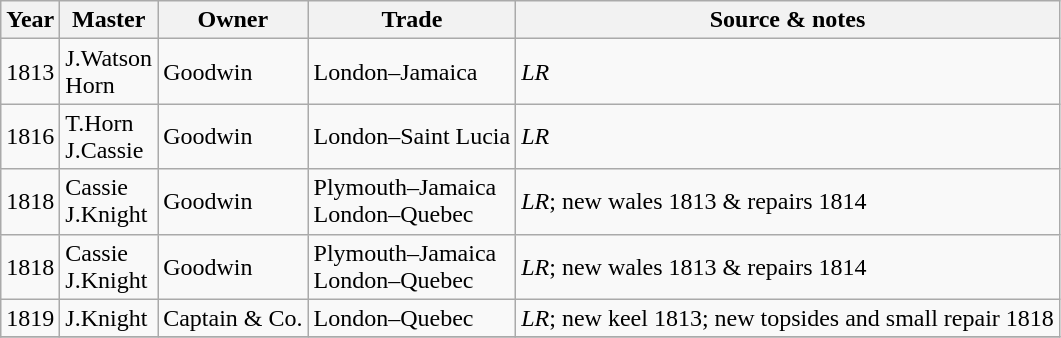<table class=" wikitable">
<tr>
<th>Year</th>
<th>Master</th>
<th>Owner</th>
<th>Trade</th>
<th>Source & notes</th>
</tr>
<tr>
<td>1813</td>
<td>J.Watson<br>Horn</td>
<td>Goodwin</td>
<td>London–Jamaica</td>
<td><em>LR</em></td>
</tr>
<tr>
<td>1816</td>
<td>T.Horn<br>J.Cassie</td>
<td>Goodwin</td>
<td>London–Saint Lucia</td>
<td><em>LR</em></td>
</tr>
<tr>
<td>1818</td>
<td>Cassie<br>J.Knight</td>
<td>Goodwin</td>
<td>Plymouth–Jamaica<br>London–Quebec</td>
<td><em>LR</em>; new wales 1813  & repairs 1814</td>
</tr>
<tr>
<td>1818</td>
<td>Cassie<br>J.Knight</td>
<td>Goodwin</td>
<td>Plymouth–Jamaica<br>London–Quebec</td>
<td><em>LR</em>; new wales 1813 & repairs 1814</td>
</tr>
<tr>
<td>1819</td>
<td>J.Knight</td>
<td>Captain & Co.</td>
<td>London–Quebec</td>
<td><em>LR</em>; new keel 1813; new topsides and small repair 1818</td>
</tr>
<tr>
</tr>
</table>
